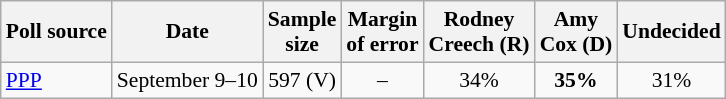<table class="wikitable sortable" style="text-align:center;font-size:90%;line-height:17px">
<tr>
<th>Poll source</th>
<th>Date</th>
<th>Sample<br>size</th>
<th>Margin<br>of error</th>
<th>Rodney<br>Creech (R)</th>
<th>Amy<br>Cox (D)</th>
<th>Undecided</th>
</tr>
<tr>
<td style="text-align:left;"><a href='#'>PPP</a></td>
<td>September 9–10</td>
<td>597 (V)</td>
<td>–</td>
<td>34%</td>
<td><strong>35%</strong></td>
<td>31%</td>
</tr>
</table>
